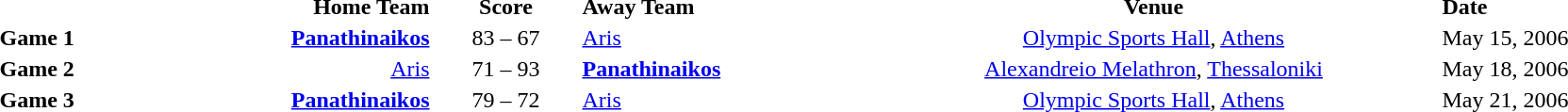<table style="text-align:center" cellpadding=1 border=0>
<tr>
<th width=100></th>
<th width=200 align=right>Home Team</th>
<th width=100>Score</th>
<th width=200 align=left>Away Team</th>
<th width=400>Venue</th>
<th width=200 align=left>Date</th>
</tr>
<tr>
<td align=left><strong>Game 1</strong></td>
<td align=right><strong><a href='#'>Panathinaikos</a></strong></td>
<td>83 – 67</td>
<td align=left><a href='#'>Aris</a></td>
<td><a href='#'>Olympic Sports Hall</a>, <a href='#'>Athens</a></td>
<td align=left>May 15, 2006</td>
</tr>
<tr>
<td align=left><strong>Game 2</strong></td>
<td align=right><a href='#'>Aris</a></td>
<td>71 – 93</td>
<td align=left><strong><a href='#'>Panathinaikos</a></strong></td>
<td><a href='#'>Alexandreio Melathron</a>, <a href='#'>Thessaloniki</a></td>
<td align=left>May 18, 2006</td>
</tr>
<tr>
<td align=left><strong>Game 3</strong></td>
<td align=right><strong><a href='#'>Panathinaikos</a></strong></td>
<td>79 – 72</td>
<td align=left><a href='#'>Aris</a></td>
<td><a href='#'>Olympic Sports Hall</a>, <a href='#'>Athens</a></td>
<td align=left>May 21, 2006</td>
</tr>
</table>
